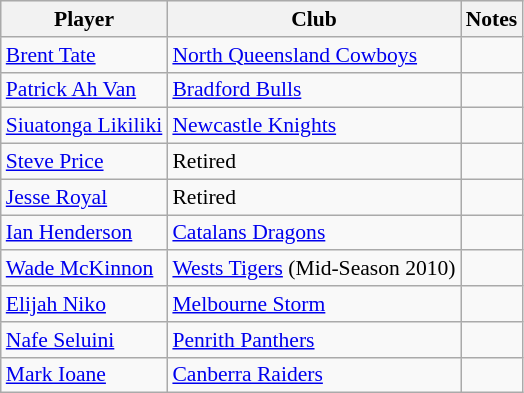<table class="wikitable" style="font-size:90%">
<tr bgcolor="#efefef">
<th>Player</th>
<th>Club</th>
<th>Notes</th>
</tr>
<tr>
<td><a href='#'>Brent Tate</a></td>
<td><a href='#'>North Queensland Cowboys</a></td>
<td></td>
</tr>
<tr>
<td><a href='#'>Patrick Ah Van</a></td>
<td><a href='#'>Bradford Bulls</a></td>
<td></td>
</tr>
<tr>
<td><a href='#'>Siuatonga Likiliki</a></td>
<td><a href='#'>Newcastle Knights</a></td>
<td></td>
</tr>
<tr>
<td><a href='#'>Steve Price</a></td>
<td>Retired</td>
<td></td>
</tr>
<tr>
<td><a href='#'>Jesse Royal</a></td>
<td>Retired</td>
<td></td>
</tr>
<tr>
<td><a href='#'>Ian Henderson</a></td>
<td><a href='#'>Catalans Dragons</a></td>
<td></td>
</tr>
<tr>
<td><a href='#'>Wade McKinnon</a></td>
<td><a href='#'>Wests Tigers</a> (Mid-Season 2010)</td>
<td></td>
</tr>
<tr>
<td><a href='#'>Elijah Niko</a></td>
<td><a href='#'>Melbourne Storm</a></td>
<td></td>
</tr>
<tr>
<td><a href='#'>Nafe Seluini</a></td>
<td><a href='#'>Penrith Panthers</a></td>
<td></td>
</tr>
<tr>
<td><a href='#'>Mark Ioane</a></td>
<td><a href='#'>Canberra Raiders</a></td>
<td></td>
</tr>
</table>
